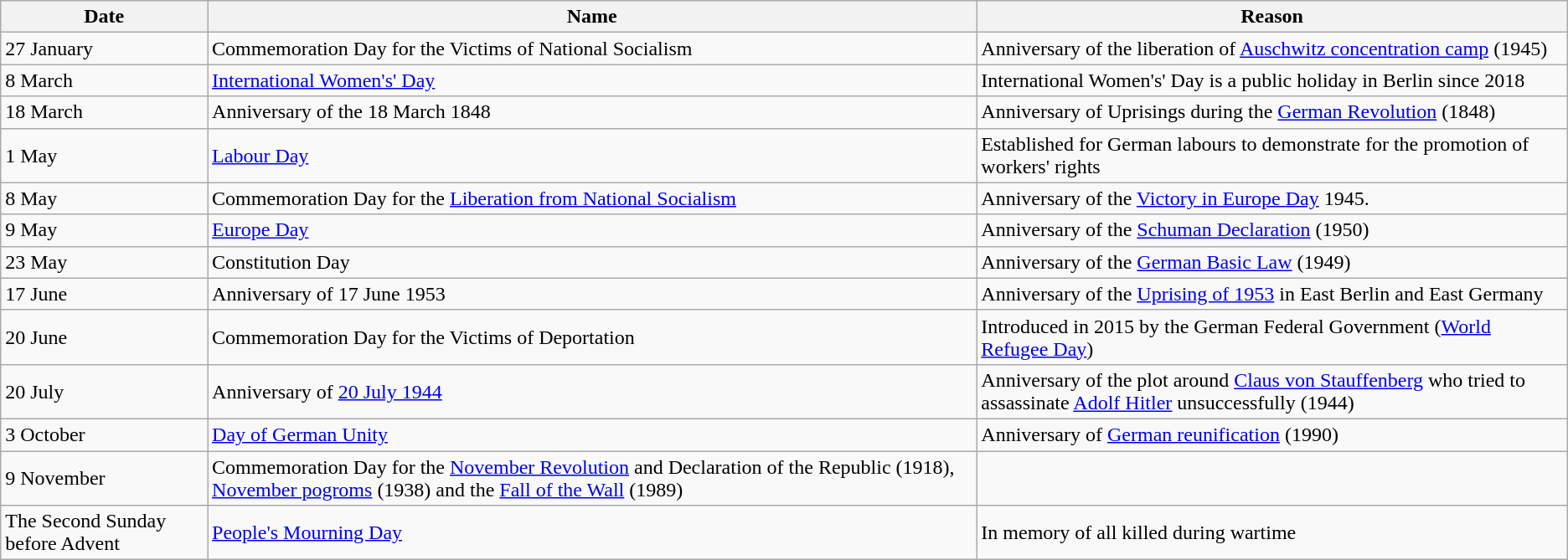<table class="wikitable">
<tr>
<th>Date</th>
<th>Name</th>
<th>Reason</th>
</tr>
<tr>
<td>27 January</td>
<td>Commemoration Day for the Victims of National Socialism</td>
<td>Anniversary of the liberation of <a href='#'>Auschwitz concentration camp</a> (1945)</td>
</tr>
<tr>
<td>8 March</td>
<td><a href='#'>International Women's' Day</a></td>
<td>International Women's' Day is a public holiday in Berlin since 2018</td>
</tr>
<tr>
<td>18 March</td>
<td>Anniversary of the 18 March 1848</td>
<td>Anniversary of Uprisings during the <a href='#'>German Revolution</a> (1848)</td>
</tr>
<tr>
<td>1 May</td>
<td><a href='#'>Labour Day</a></td>
<td>Established for German labours to demonstrate for the promotion of workers' rights</td>
</tr>
<tr>
<td>8 May</td>
<td>Commemoration Day for the <a href='#'>Liberation from National Socialism</a></td>
<td>Anniversary of the <a href='#'>Victory in Europe Day</a> 1945.</td>
</tr>
<tr>
<td>9 May</td>
<td><a href='#'>Europe Day</a></td>
<td>Anniversary of the <a href='#'>Schuman Declaration</a> (1950)</td>
</tr>
<tr>
<td>23 May</td>
<td>Constitution Day</td>
<td>Anniversary of the <a href='#'>German Basic Law</a> (1949)</td>
</tr>
<tr>
<td>17 June</td>
<td>Anniversary of 17 June 1953</td>
<td>Anniversary of the <a href='#'>Uprising of 1953</a> in East Berlin and East Germany</td>
</tr>
<tr>
<td>20 June</td>
<td>Commemoration Day for the Victims of Deportation</td>
<td>Introduced in 2015 by the German Federal Government (<a href='#'>World Refugee Day</a>)</td>
</tr>
<tr>
<td>20 July</td>
<td>Anniversary of <a href='#'>20 July 1944</a></td>
<td>Anniversary of the plot around <a href='#'>Claus von Stauffenberg</a> who tried to assassinate <a href='#'>Adolf Hitler</a> unsuccessfully (1944)</td>
</tr>
<tr>
<td>3 October</td>
<td><a href='#'>Day of German Unity</a></td>
<td>Anniversary of <a href='#'>German reunification</a> (1990)</td>
</tr>
<tr>
<td>9 November</td>
<td>Commemoration Day for the <a href='#'>November Revolution</a> and Declaration of the Republic (1918), <a href='#'>November pogroms</a> (1938) and the <a href='#'>Fall of the Wall</a> (1989)</td>
<td></td>
</tr>
<tr>
<td>The Second Sunday before Advent</td>
<td><a href='#'>People's Mourning Day</a></td>
<td>In memory of all killed during wartime</td>
</tr>
</table>
